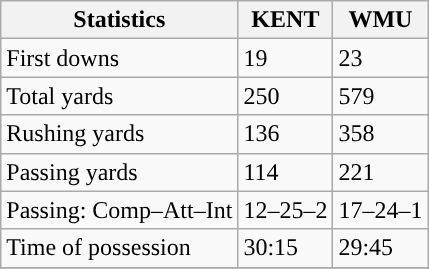<table class="wikitable" style="float:left">
<tr>
<th>Statistics</th>
<th>KENT</th>
<th>WMU</th>
</tr>
<tr>
<td>First downs</td>
<td>19</td>
<td>23</td>
</tr>
<tr>
<td>Total yards</td>
<td>250</td>
<td>579</td>
</tr>
<tr>
<td>Rushing yards</td>
<td>136</td>
<td>358</td>
</tr>
<tr>
<td>Passing yards</td>
<td>114</td>
<td>221</td>
</tr>
<tr>
<td>Passing: Comp–Att–Int</td>
<td>12–25–2</td>
<td>17–24–1</td>
</tr>
<tr>
<td>Time of possession</td>
<td>30:15</td>
<td>29:45</td>
</tr>
<tr>
</tr>
</table>
